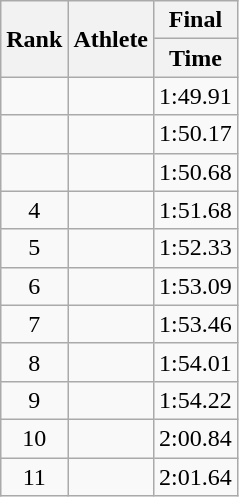<table class="wikitable sortable"  style="text-align:center">
<tr>
<th rowspan="2" data-sort-type=number>Rank</th>
<th rowspan="2">Athlete</th>
<th colspan="1">Final</th>
</tr>
<tr>
<th>Time</th>
</tr>
<tr>
<td></td>
<td align="left"></td>
<td>1:49.91</td>
</tr>
<tr>
<td></td>
<td align="left"></td>
<td>1:50.17</td>
</tr>
<tr>
<td></td>
<td align="left"></td>
<td>1:50.68</td>
</tr>
<tr>
<td>4</td>
<td align="left"></td>
<td>1:51.68</td>
</tr>
<tr>
<td>5</td>
<td align="left"></td>
<td>1:52.33</td>
</tr>
<tr>
<td>6</td>
<td align="left"></td>
<td>1:53.09</td>
</tr>
<tr>
<td>7</td>
<td align="left"></td>
<td>1:53.46</td>
</tr>
<tr>
<td>8</td>
<td align="left"></td>
<td>1:54.01</td>
</tr>
<tr>
<td>9</td>
<td align="left"></td>
<td>1:54.22</td>
</tr>
<tr>
<td>10</td>
<td align="left"></td>
<td>2:00.84</td>
</tr>
<tr>
<td>11</td>
<td align="left"></td>
<td>2:01.64</td>
</tr>
</table>
